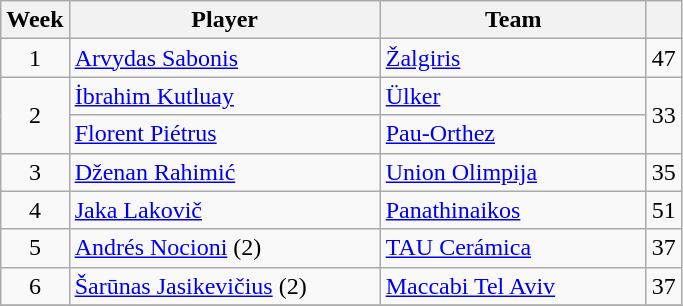<table class="wikitable sortable" style="text-align: center;">
<tr>
<th>Week</th>
<th style="width:200px;">Player</th>
<th style="width:170px;">Team</th>
<th></th>
</tr>
<tr>
<td>1</td>
<td align="left"> <a href='#'>Arvydas Sabonis</a></td>
<td align="left"> <a href='#'>Žalgiris</a></td>
<td>47</td>
</tr>
<tr>
<td rowspan=2>2</td>
<td align="left"> <a href='#'>İbrahim Kutluay</a></td>
<td align="left"> <a href='#'>Ülker</a></td>
<td rowspan=2>33</td>
</tr>
<tr>
<td align="left"> <a href='#'>Florent Piétrus</a></td>
<td align="left"> <a href='#'>Pau-Orthez</a></td>
</tr>
<tr>
<td>3</td>
<td align="left"> <a href='#'>Dženan Rahimić</a></td>
<td align="left"> <a href='#'>Union Olimpija</a></td>
<td>35</td>
</tr>
<tr>
<td>4</td>
<td align="left"> <a href='#'>Jaka Lakovič</a></td>
<td align="left"> <a href='#'>Panathinaikos</a></td>
<td>51</td>
</tr>
<tr>
<td>5</td>
<td align="left"> <a href='#'>Andrés Nocioni</a> (2)</td>
<td align="left"> <a href='#'>TAU Cerámica</a></td>
<td>37</td>
</tr>
<tr>
<td>6</td>
<td align="left"> <a href='#'>Šarūnas Jasikevičius</a> (2)</td>
<td align="left"> <a href='#'>Maccabi Tel Aviv</a></td>
<td>37</td>
</tr>
<tr>
</tr>
</table>
